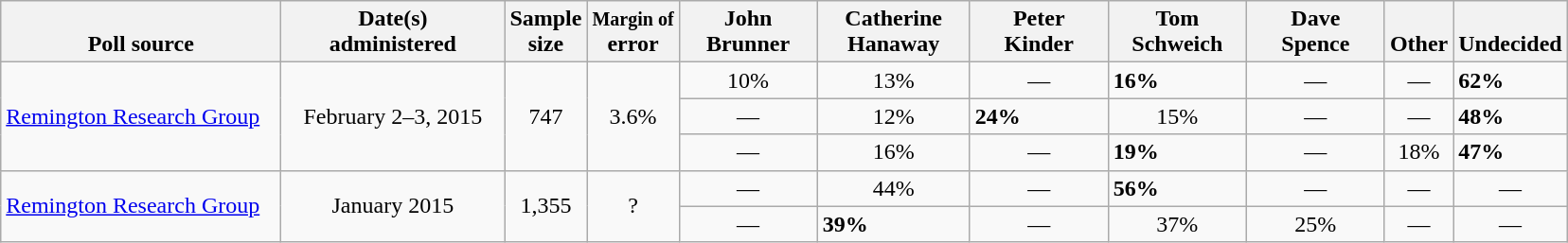<table class="wikitable">
<tr valign= bottom>
<th style="width:190px;">Poll source</th>
<th style="width:150px;">Date(s)<br>administered</th>
<th class=small>Sample<br>size</th>
<th><small>Margin of</small><br>error</th>
<th style="width:90px;">John<br>Brunner</th>
<th style="width:100px;">Catherine<br>Hanaway</th>
<th style="width:90px;">Peter<br>Kinder</th>
<th style="width:90px;">Tom<br>Schweich</th>
<th style="width:90px;">Dave<br>Spence</th>
<th style="width:40px;">Other</th>
<th style="width:40px;">Undecided</th>
</tr>
<tr>
<td rowspan=3><a href='#'>Remington Research Group</a></td>
<td align=center rowspan=3>February 2–3, 2015</td>
<td align=center rowspan=3>747</td>
<td align=center rowspan=3>3.6%</td>
<td align=center>10%</td>
<td align=center>13%</td>
<td align=center>—</td>
<td><strong>16%</strong></td>
<td align=center>—</td>
<td align=center>—</td>
<td><strong>62%</strong></td>
</tr>
<tr>
<td align=center>—</td>
<td align=center>12%</td>
<td><strong>24%</strong></td>
<td align=center>15%</td>
<td align=center>—</td>
<td align=center>—</td>
<td><strong>48%</strong></td>
</tr>
<tr>
<td align=center>—</td>
<td align=center>16%</td>
<td align=center>—</td>
<td><strong>19%</strong></td>
<td align=center>—</td>
<td align=center>18%</td>
<td><strong>47%</strong></td>
</tr>
<tr>
<td rowspan=2><a href='#'>Remington Research Group</a></td>
<td align=center rowspan=2>January 2015</td>
<td align=center rowspan=2>1,355</td>
<td align=center rowspan=2>?</td>
<td align=center>—</td>
<td align=center>44%</td>
<td align=center>—</td>
<td><strong>56%</strong></td>
<td align=center>—</td>
<td align=center>—</td>
<td align=center>—</td>
</tr>
<tr>
<td align=center>—</td>
<td><strong>39%</strong></td>
<td align=center>—</td>
<td align=center>37%</td>
<td align=center>25%</td>
<td align=center>—</td>
<td align=center>—</td>
</tr>
</table>
